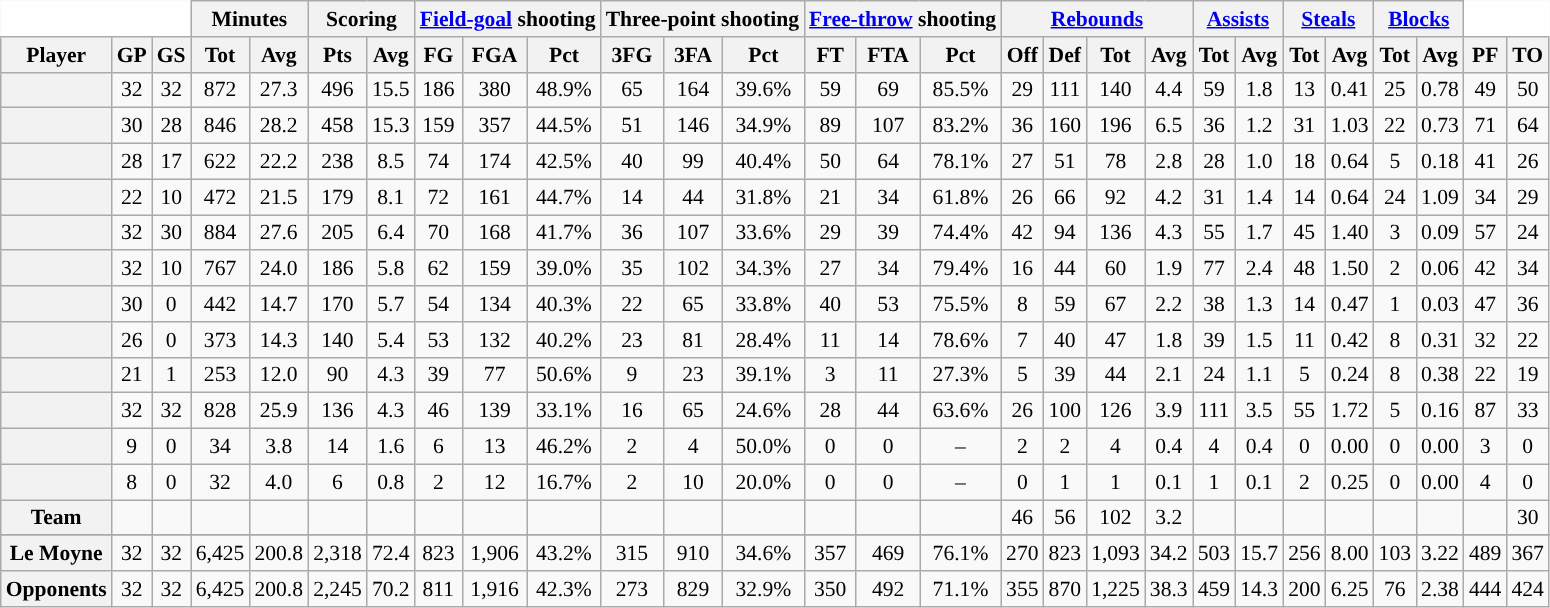<table class="wikitable sortable" border="1" style="font-size:90%; text-align:center;">
<tr>
<th colspan="3" style="background:white; border-top-style:hidden; border-left-style:hidden;"> </th>
<th colspan="2">Minutes</th>
<th colspan="2">Scoring</th>
<th colspan="3"><a href='#'><span>Field-goal</span></a> shooting</th>
<th colspan="3">Three-point shooting</th>
<th colspan="3"><a href='#'><span>Free-throw</span></a> shooting</th>
<th colspan="4"><a href='#'><span>Rebounds</span></a></th>
<th colspan="2"><a href='#'><span>Assists</span></a></th>
<th colspan="2"><a href='#'><span>Steals</span></a></th>
<th colspan="2"><a href='#'><span>Blocks</span></a></th>
<th colspan="2" style="background:white; border-top-style:hidden; border-right-style:hidden;"> </th>
</tr>
<tr>
<th scope="col">Player</th>
<th scope="col">GP</th>
<th scope="col">GS</th>
<th scope="col">Tot</th>
<th scope="col">Avg</th>
<th scope="col">Pts</th>
<th scope="col">Avg</th>
<th scope="col">FG</th>
<th scope="col">FGA</th>
<th scope="col">Pct</th>
<th scope="col">3FG</th>
<th scope="col">3FA</th>
<th scope="col">Pct</th>
<th scope="col">FT</th>
<th scope="col">FTA</th>
<th scope="col">Pct</th>
<th scope="col">Off</th>
<th scope="col">Def</th>
<th scope="col">Tot</th>
<th scope="col">Avg</th>
<th scope="col">Tot</th>
<th scope="col">Avg</th>
<th scope="col">Tot</th>
<th scope="col">Avg</th>
<th scope="col">Tot</th>
<th scope="col">Avg</th>
<th scope="col">PF</th>
<th scope="col">TO</th>
</tr>
<tr>
<th style=white-space:nowrap></th>
<td>32</td>
<td>32</td>
<td>872</td>
<td>27.3</td>
<td>496</td>
<td>15.5</td>
<td>186</td>
<td>380</td>
<td>48.9%</td>
<td>65</td>
<td>164</td>
<td>39.6%</td>
<td>59</td>
<td>69</td>
<td>85.5%</td>
<td>29</td>
<td>111</td>
<td>140</td>
<td>4.4</td>
<td>59</td>
<td>1.8</td>
<td>13</td>
<td>0.41</td>
<td>25</td>
<td>0.78</td>
<td>49</td>
<td>50</td>
</tr>
<tr>
<th style=white-space:nowrap></th>
<td>30</td>
<td>28</td>
<td>846</td>
<td>28.2</td>
<td>458</td>
<td>15.3</td>
<td>159</td>
<td>357</td>
<td>44.5%</td>
<td>51</td>
<td>146</td>
<td>34.9%</td>
<td>89</td>
<td>107</td>
<td>83.2%</td>
<td>36</td>
<td>160</td>
<td>196</td>
<td>6.5</td>
<td>36</td>
<td>1.2</td>
<td>31</td>
<td>1.03</td>
<td>22</td>
<td>0.73</td>
<td>71</td>
<td>64</td>
</tr>
<tr>
<th style=white-space:nowrap></th>
<td>28</td>
<td>17</td>
<td>622</td>
<td>22.2</td>
<td>238</td>
<td>8.5</td>
<td>74</td>
<td>174</td>
<td>42.5%</td>
<td>40</td>
<td>99</td>
<td>40.4%</td>
<td>50</td>
<td>64</td>
<td>78.1%</td>
<td>27</td>
<td>51</td>
<td>78</td>
<td>2.8</td>
<td>28</td>
<td>1.0</td>
<td>18</td>
<td>0.64</td>
<td>5</td>
<td>0.18</td>
<td>41</td>
<td>26</td>
</tr>
<tr>
<th style=white-space:nowrap></th>
<td>22</td>
<td>10</td>
<td>472</td>
<td>21.5</td>
<td>179</td>
<td>8.1</td>
<td>72</td>
<td>161</td>
<td>44.7%</td>
<td>14</td>
<td>44</td>
<td>31.8%</td>
<td>21</td>
<td>34</td>
<td>61.8%</td>
<td>26</td>
<td>66</td>
<td>92</td>
<td>4.2</td>
<td>31</td>
<td>1.4</td>
<td>14</td>
<td>0.64</td>
<td>24</td>
<td>1.09</td>
<td>34</td>
<td>29</td>
</tr>
<tr>
<th style=white-space:nowrap></th>
<td>32</td>
<td>30</td>
<td>884</td>
<td>27.6</td>
<td>205</td>
<td>6.4</td>
<td>70</td>
<td>168</td>
<td>41.7%</td>
<td>36</td>
<td>107</td>
<td>33.6%</td>
<td>29</td>
<td>39</td>
<td>74.4%</td>
<td>42</td>
<td>94</td>
<td>136</td>
<td>4.3</td>
<td>55</td>
<td>1.7</td>
<td>45</td>
<td>1.40</td>
<td>3</td>
<td>0.09</td>
<td>57</td>
<td>24</td>
</tr>
<tr>
<th style=white-space:nowrap></th>
<td>32</td>
<td>10</td>
<td>767</td>
<td>24.0</td>
<td>186</td>
<td>5.8</td>
<td>62</td>
<td>159</td>
<td>39.0%</td>
<td>35</td>
<td>102</td>
<td>34.3%</td>
<td>27</td>
<td>34</td>
<td>79.4%</td>
<td>16</td>
<td>44</td>
<td>60</td>
<td>1.9</td>
<td>77</td>
<td>2.4</td>
<td>48</td>
<td>1.50</td>
<td>2</td>
<td>0.06</td>
<td>42</td>
<td>34</td>
</tr>
<tr>
<th style=white-space:nowrap></th>
<td>30</td>
<td>0</td>
<td>442</td>
<td>14.7</td>
<td>170</td>
<td>5.7</td>
<td>54</td>
<td>134</td>
<td>40.3%</td>
<td>22</td>
<td>65</td>
<td>33.8%</td>
<td>40</td>
<td>53</td>
<td>75.5%</td>
<td>8</td>
<td>59</td>
<td>67</td>
<td>2.2</td>
<td>38</td>
<td>1.3</td>
<td>14</td>
<td>0.47</td>
<td>1</td>
<td>0.03</td>
<td>47</td>
<td>36</td>
</tr>
<tr>
<th style=white-space:nowrap></th>
<td>26</td>
<td>0</td>
<td>373</td>
<td>14.3</td>
<td>140</td>
<td>5.4</td>
<td>53</td>
<td>132</td>
<td>40.2%</td>
<td>23</td>
<td>81</td>
<td>28.4%</td>
<td>11</td>
<td>14</td>
<td>78.6%</td>
<td>7</td>
<td>40</td>
<td>47</td>
<td>1.8</td>
<td>39</td>
<td>1.5</td>
<td>11</td>
<td>0.42</td>
<td>8</td>
<td>0.31</td>
<td>32</td>
<td>22</td>
</tr>
<tr>
<th style=white-space:nowrap></th>
<td>21</td>
<td>1</td>
<td>253</td>
<td>12.0</td>
<td>90</td>
<td>4.3</td>
<td>39</td>
<td>77</td>
<td>50.6%</td>
<td>9</td>
<td>23</td>
<td>39.1%</td>
<td>3</td>
<td>11</td>
<td>27.3%</td>
<td>5</td>
<td>39</td>
<td>44</td>
<td>2.1</td>
<td>24</td>
<td>1.1</td>
<td>5</td>
<td>0.24</td>
<td>8</td>
<td>0.38</td>
<td>22</td>
<td>19</td>
</tr>
<tr>
<th style=white-space:nowrap></th>
<td>32</td>
<td>32</td>
<td>828</td>
<td>25.9</td>
<td>136</td>
<td>4.3</td>
<td>46</td>
<td>139</td>
<td>33.1%</td>
<td>16</td>
<td>65</td>
<td>24.6%</td>
<td>28</td>
<td>44</td>
<td>63.6%</td>
<td>26</td>
<td>100</td>
<td>126</td>
<td>3.9</td>
<td>111</td>
<td>3.5</td>
<td>55</td>
<td>1.72</td>
<td>5</td>
<td>0.16</td>
<td>87</td>
<td>33</td>
</tr>
<tr>
<th style=white-space:nowrap></th>
<td>9</td>
<td>0</td>
<td>34</td>
<td>3.8</td>
<td>14</td>
<td>1.6</td>
<td>6</td>
<td>13</td>
<td>46.2%</td>
<td>2</td>
<td>4</td>
<td>50.0%</td>
<td>0</td>
<td>0</td>
<td>–</td>
<td>2</td>
<td>2</td>
<td>4</td>
<td>0.4</td>
<td>4</td>
<td>0.4</td>
<td>0</td>
<td>0.00</td>
<td>0</td>
<td>0.00</td>
<td>3</td>
<td>0</td>
</tr>
<tr>
<th style=white-space:nowrap></th>
<td>8</td>
<td>0</td>
<td>32</td>
<td>4.0</td>
<td>6</td>
<td>0.8</td>
<td>2</td>
<td>12</td>
<td>16.7%</td>
<td>2</td>
<td>10</td>
<td>20.0%</td>
<td>0</td>
<td>0</td>
<td>–</td>
<td>0</td>
<td>1</td>
<td>1</td>
<td>0.1</td>
<td>1</td>
<td>0.1</td>
<td>2</td>
<td>0.25</td>
<td>0</td>
<td>0.00</td>
<td>4</td>
<td>0</td>
</tr>
<tr class="sortbottom">
<th style=white-space:nowrap>Team</th>
<td></td>
<td></td>
<td></td>
<td></td>
<td></td>
<td></td>
<td></td>
<td></td>
<td></td>
<td></td>
<td></td>
<td></td>
<td></td>
<td></td>
<td></td>
<td>46</td>
<td>56</td>
<td>102</td>
<td>3.2</td>
<td></td>
<td></td>
<td></td>
<td></td>
<td></td>
<td></td>
<td></td>
<td>30</td>
</tr>
<tr>
</tr>
<tr>
</tr>
<tr>
</tr>
<tr class="sortbottom">
<th align="center">Le Moyne</th>
<td align="center">32</td>
<td align="center">32</td>
<td align="center">6,425</td>
<td align="center">200.8</td>
<td align="center">2,318</td>
<td align="center">72.4</td>
<td align="center">823</td>
<td align="center">1,906</td>
<td align="center">43.2%</td>
<td align="center">315</td>
<td align="center">910</td>
<td align="center">34.6%</td>
<td align="center">357</td>
<td align="center">469</td>
<td align="center">76.1%</td>
<td align="center">270</td>
<td align="center">823</td>
<td align="center">1,093</td>
<td align="center">34.2</td>
<td align="center">503</td>
<td align="center">15.7</td>
<td align="center">256</td>
<td align="center">8.00</td>
<td align="center">103</td>
<td align="center">3.22</td>
<td align="center">489</td>
<td align="center">367</td>
</tr>
<tr class="sortbottom">
<th>Opponents</th>
<td>32</td>
<td>32</td>
<td>6,425</td>
<td>200.8</td>
<td>2,245</td>
<td>70.2</td>
<td>811</td>
<td>1,916</td>
<td>42.3%</td>
<td>273</td>
<td>829</td>
<td>32.9%</td>
<td>350</td>
<td>492</td>
<td>71.1%</td>
<td>355</td>
<td>870</td>
<td>1,225</td>
<td>38.3</td>
<td>459</td>
<td>14.3</td>
<td>200</td>
<td>6.25</td>
<td>76</td>
<td>2.38</td>
<td>444</td>
<td>424</td>
</tr>
</table>
